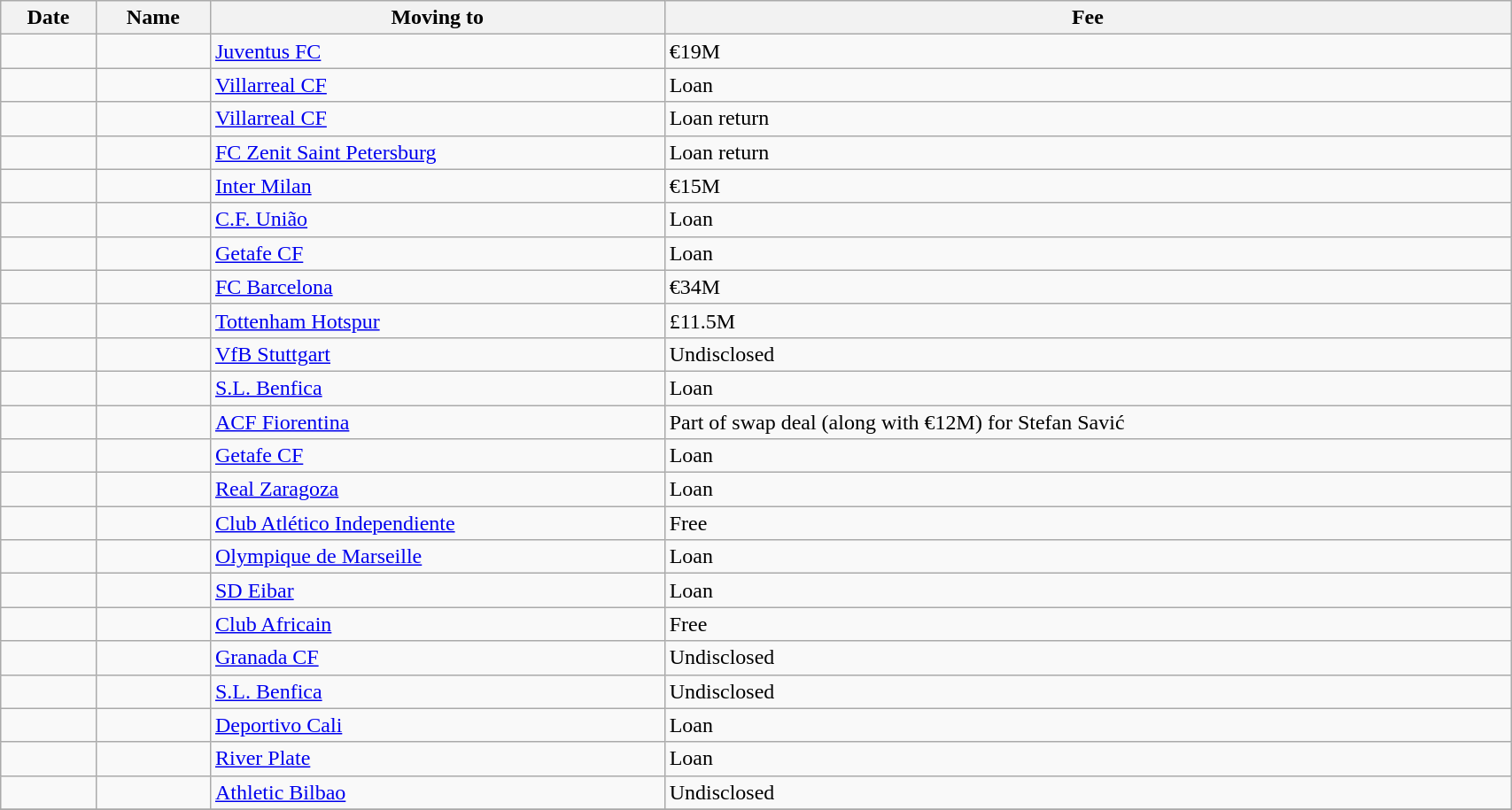<table class="wikitable sortable" width=90%>
<tr>
<th>Date</th>
<th>Name</th>
<th>Moving to</th>
<th>Fee</th>
</tr>
<tr>
<td></td>
<td> </td>
<td> <a href='#'>Juventus FC</a></td>
<td>€19M</td>
</tr>
<tr>
<td></td>
<td> </td>
<td> <a href='#'>Villarreal CF</a></td>
<td>Loan</td>
</tr>
<tr>
<td></td>
<td> </td>
<td> <a href='#'>Villarreal CF</a></td>
<td>Loan return</td>
</tr>
<tr>
<td></td>
<td> </td>
<td> <a href='#'>FC Zenit Saint Petersburg</a></td>
<td> Loan return</td>
</tr>
<tr>
<td></td>
<td> </td>
<td> <a href='#'>Inter Milan</a></td>
<td>€15M</td>
</tr>
<tr>
<td></td>
<td> </td>
<td> <a href='#'>C.F. União</a></td>
<td>Loan</td>
</tr>
<tr>
<td></td>
<td> </td>
<td> <a href='#'>Getafe CF</a></td>
<td>Loan</td>
</tr>
<tr>
<td></td>
<td> </td>
<td> <a href='#'>FC Barcelona</a></td>
<td>€34M</td>
</tr>
<tr>
<td></td>
<td> </td>
<td> <a href='#'>Tottenham Hotspur</a></td>
<td>£11.5M</td>
</tr>
<tr>
<td></td>
<td> </td>
<td> <a href='#'>VfB Stuttgart</a></td>
<td>Undisclosed</td>
</tr>
<tr>
<td></td>
<td> </td>
<td> <a href='#'>S.L. Benfica</a></td>
<td>Loan</td>
</tr>
<tr>
<td></td>
<td> </td>
<td> <a href='#'>ACF Fiorentina</a></td>
<td> Part of swap deal (along with €12M) for Stefan Savić</td>
</tr>
<tr>
<td></td>
<td> </td>
<td> <a href='#'>Getafe CF</a></td>
<td>Loan</td>
</tr>
<tr>
<td></td>
<td> </td>
<td> <a href='#'>Real Zaragoza</a></td>
<td>Loan</td>
</tr>
<tr>
<td></td>
<td> </td>
<td> <a href='#'>Club Atlético Independiente</a></td>
<td>Free</td>
</tr>
<tr>
<td></td>
<td> </td>
<td> <a href='#'>Olympique de Marseille</a></td>
<td>Loan</td>
</tr>
<tr>
<td></td>
<td> </td>
<td> <a href='#'>SD Eibar</a></td>
<td>Loan</td>
</tr>
<tr>
<td></td>
<td> </td>
<td> <a href='#'>Club Africain</a></td>
<td>Free</td>
</tr>
<tr>
<td></td>
<td> </td>
<td> <a href='#'>Granada CF</a></td>
<td>Undisclosed</td>
</tr>
<tr>
<td></td>
<td> </td>
<td> <a href='#'>S.L. Benfica</a></td>
<td>Undisclosed</td>
</tr>
<tr>
<td></td>
<td> </td>
<td> <a href='#'>Deportivo Cali</a></td>
<td>Loan</td>
</tr>
<tr>
<td></td>
<td> </td>
<td> <a href='#'>River Plate</a></td>
<td>Loan</td>
</tr>
<tr>
<td></td>
<td> </td>
<td> <a href='#'>Athletic Bilbao</a></td>
<td>Undisclosed</td>
</tr>
<tr>
</tr>
</table>
